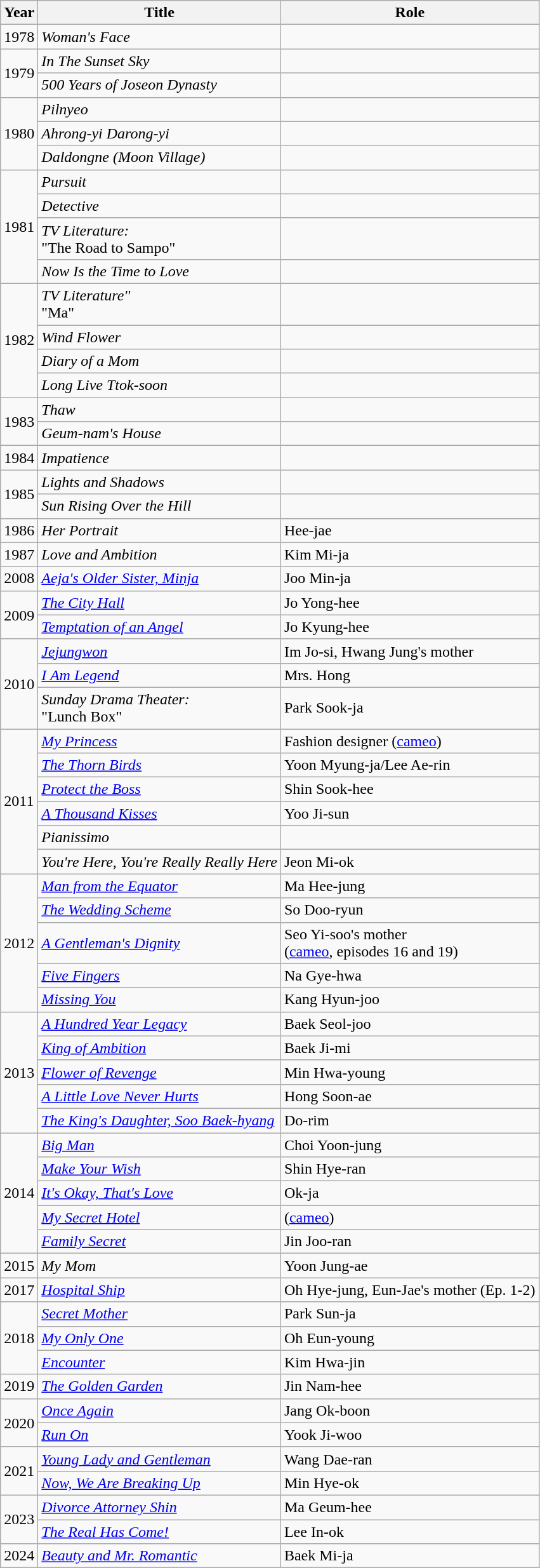<table class="wikitable">
<tr>
<th>Year</th>
<th>Title</th>
<th>Role</th>
</tr>
<tr>
<td>1978</td>
<td><em>Woman's Face</em></td>
<td></td>
</tr>
<tr>
<td rowspan=2>1979</td>
<td><em>In The Sunset Sky</em></td>
<td></td>
</tr>
<tr>
<td><em>500 Years of Joseon Dynasty</em></td>
<td></td>
</tr>
<tr>
<td rowspan=3>1980</td>
<td><em>Pilnyeo</em></td>
<td></td>
</tr>
<tr>
<td><em>Ahrong-yi Darong-yi</em></td>
<td></td>
</tr>
<tr>
<td><em>Daldongne (Moon Village)</em></td>
<td></td>
</tr>
<tr>
<td rowspan=4>1981</td>
<td><em>Pursuit</em></td>
<td></td>
</tr>
<tr>
<td><em>Detective</em></td>
<td></td>
</tr>
<tr>
<td><em>TV Literature:</em><br>"The Road to Sampo"</td>
<td></td>
</tr>
<tr>
<td><em>Now Is the Time to Love</em></td>
<td></td>
</tr>
<tr>
<td rowspan=4>1982</td>
<td><em>TV Literature"</em><br>"Ma"</td>
<td></td>
</tr>
<tr>
<td><em>Wind Flower</em></td>
<td></td>
</tr>
<tr>
<td><em>Diary of a Mom</em></td>
<td></td>
</tr>
<tr>
<td><em>Long Live Ttok-soon</em></td>
<td></td>
</tr>
<tr>
<td rowspan=2>1983</td>
<td><em>Thaw</em></td>
<td></td>
</tr>
<tr>
<td><em>Geum-nam's House</em></td>
<td></td>
</tr>
<tr>
<td>1984</td>
<td><em>Impatience</em></td>
<td></td>
</tr>
<tr>
<td rowspan=2>1985</td>
<td><em>Lights and Shadows</em></td>
<td></td>
</tr>
<tr>
<td><em>Sun Rising Over the Hill</em></td>
<td></td>
</tr>
<tr>
<td>1986</td>
<td><em>Her Portrait</em></td>
<td>Hee-jae</td>
</tr>
<tr>
<td>1987</td>
<td><em>Love and Ambition</em></td>
<td>Kim Mi-ja</td>
</tr>
<tr>
<td>2008</td>
<td><em><a href='#'>Aeja's Older Sister, Minja</a></em></td>
<td>Joo Min-ja</td>
</tr>
<tr>
<td rowspan=2>2009</td>
<td><em><a href='#'>The City Hall</a></em></td>
<td>Jo Yong-hee</td>
</tr>
<tr>
<td><em><a href='#'>Temptation of an Angel</a></em></td>
<td>Jo Kyung-hee</td>
</tr>
<tr>
<td rowspan=3>2010</td>
<td><em><a href='#'>Jejungwon</a></em></td>
<td>Im Jo-si, Hwang Jung's mother</td>
</tr>
<tr>
<td><em><a href='#'>I Am Legend</a></em></td>
<td>Mrs. Hong</td>
</tr>
<tr>
<td><em>Sunday Drama Theater:</em><br>"Lunch Box"</td>
<td>Park Sook-ja</td>
</tr>
<tr>
<td rowspan=6>2011</td>
<td><em><a href='#'>My Princess</a></em></td>
<td>Fashion designer (<a href='#'>cameo</a>)</td>
</tr>
<tr>
<td><em><a href='#'>The Thorn Birds</a></em></td>
<td>Yoon Myung-ja/Lee Ae-rin</td>
</tr>
<tr>
<td><em><a href='#'>Protect the Boss</a></em></td>
<td>Shin Sook-hee</td>
</tr>
<tr>
<td><em><a href='#'>A Thousand Kisses</a></em></td>
<td>Yoo Ji-sun</td>
</tr>
<tr>
<td><em>Pianissimo</em></td>
<td></td>
</tr>
<tr>
<td><em>You're Here, You're Really Really Here</em></td>
<td>Jeon Mi-ok</td>
</tr>
<tr>
<td rowspan=5>2012</td>
<td><em><a href='#'>Man from the Equator</a></em></td>
<td>Ma Hee-jung</td>
</tr>
<tr>
<td><em><a href='#'>The Wedding Scheme</a></em></td>
<td>So Doo-ryun</td>
</tr>
<tr>
<td><em><a href='#'>A Gentleman's Dignity</a></em></td>
<td>Seo Yi-soo's mother <br> (<a href='#'>cameo</a>, episodes 16 and 19)</td>
</tr>
<tr>
<td><em><a href='#'>Five Fingers</a></em></td>
<td>Na Gye-hwa</td>
</tr>
<tr>
<td><em><a href='#'>Missing You</a></em></td>
<td>Kang Hyun-joo</td>
</tr>
<tr>
<td rowspan=5>2013</td>
<td><em><a href='#'>A Hundred Year Legacy</a></em></td>
<td>Baek Seol-joo</td>
</tr>
<tr>
<td><em><a href='#'>King of Ambition</a></em></td>
<td>Baek Ji-mi</td>
</tr>
<tr>
<td><em><a href='#'>Flower of Revenge</a></em></td>
<td>Min Hwa-young</td>
</tr>
<tr>
<td><em><a href='#'>A Little Love Never Hurts</a></em></td>
<td>Hong Soon-ae</td>
</tr>
<tr>
<td><em><a href='#'>The King's Daughter, Soo Baek-hyang</a></em></td>
<td>Do-rim</td>
</tr>
<tr>
<td rowspan=5>2014</td>
<td><em><a href='#'>Big Man</a></em></td>
<td>Choi Yoon-jung</td>
</tr>
<tr>
<td><em><a href='#'>Make Your Wish</a></em></td>
<td>Shin Hye-ran</td>
</tr>
<tr>
<td><em><a href='#'>It's Okay, That's Love</a></em></td>
<td>Ok-ja</td>
</tr>
<tr>
<td><em><a href='#'>My Secret Hotel</a></em></td>
<td>(<a href='#'>cameo</a>)</td>
</tr>
<tr>
<td><em><a href='#'>Family Secret</a></em></td>
<td>Jin Joo-ran</td>
</tr>
<tr>
<td>2015</td>
<td><em>My Mom</em></td>
<td>Yoon Jung-ae</td>
</tr>
<tr>
<td>2017</td>
<td><a href='#'><em>Hospital Ship</em></a></td>
<td>Oh Hye-jung, Eun-Jae's mother (Ep. 1-2)</td>
</tr>
<tr>
<td rowspan=3>2018</td>
<td><em><a href='#'>Secret Mother</a></em></td>
<td>Park Sun-ja</td>
</tr>
<tr>
<td><em><a href='#'>My Only One</a></em></td>
<td>Oh Eun-young</td>
</tr>
<tr>
<td><em><a href='#'>Encounter</a></em></td>
<td>Kim Hwa-jin</td>
</tr>
<tr>
<td>2019</td>
<td><em><a href='#'>The Golden Garden</a></em></td>
<td>Jin Nam-hee</td>
</tr>
<tr>
<td rowspan=2>2020</td>
<td><em><a href='#'>Once Again</a></em></td>
<td>Jang Ok-boon</td>
</tr>
<tr>
<td><em><a href='#'>Run On</a></em></td>
<td>Yook Ji-woo</td>
</tr>
<tr>
<td rowspan=2>2021</td>
<td><em><a href='#'>Young Lady and Gentleman</a></em></td>
<td>Wang Dae-ran</td>
</tr>
<tr>
<td><em><a href='#'>Now, We Are Breaking Up</a></em></td>
<td>Min Hye-ok</td>
</tr>
<tr>
<td rowspan=2>2023</td>
<td><em><a href='#'>Divorce Attorney Shin</a></em></td>
<td>Ma Geum-hee</td>
</tr>
<tr>
<td><em><a href='#'>The Real Has Come!</a></em></td>
<td>Lee In-ok</td>
</tr>
<tr>
<td>2024</td>
<td><em><a href='#'>Beauty and Mr. Romantic</a></em></td>
<td>Baek Mi-ja</td>
</tr>
</table>
